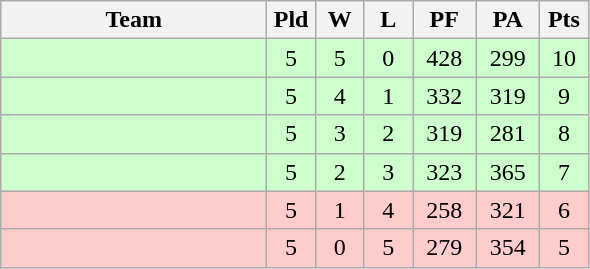<table class="wikitable" style="text-align:center;">
<tr>
<th width=170>Team</th>
<th width=25>Pld</th>
<th width=25>W</th>
<th width=25>L</th>
<th width=35>PF</th>
<th width=35>PA</th>
<th width=25>Pts</th>
</tr>
<tr bgcolor=#ccffcc>
<td align="left"></td>
<td>5</td>
<td>5</td>
<td>0</td>
<td>428</td>
<td>299</td>
<td>10</td>
</tr>
<tr bgcolor=#ccffcc>
<td align="left"></td>
<td>5</td>
<td>4</td>
<td>1</td>
<td>332</td>
<td>319</td>
<td>9</td>
</tr>
<tr bgcolor=#ccffcc>
<td align="left"></td>
<td>5</td>
<td>3</td>
<td>2</td>
<td>319</td>
<td>281</td>
<td>8</td>
</tr>
<tr bgcolor=#ccffcc>
<td align="left"></td>
<td>5</td>
<td>2</td>
<td>3</td>
<td>323</td>
<td>365</td>
<td>7</td>
</tr>
<tr bgcolor=#ffcccc>
<td align="left"></td>
<td>5</td>
<td>1</td>
<td>4</td>
<td>258</td>
<td>321</td>
<td>6</td>
</tr>
<tr bgcolor=#ffcccc>
<td align="left"></td>
<td>5</td>
<td>0</td>
<td>5</td>
<td>279</td>
<td>354</td>
<td>5</td>
</tr>
</table>
